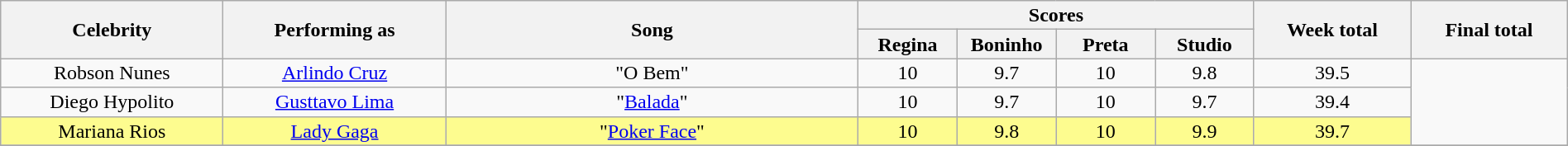<table class="wikitable" style="font-size:100%; line-height:16px; text-align:center" width="100%">
<tr>
<th rowspan=2 width="13.5%">Celebrity</th>
<th rowspan=2 width="13.5%">Performing as</th>
<th rowspan=2 width="25.0%">Song</th>
<th colspan=4 width="24.0%">Scores</th>
<th rowspan=2 width="09.5%">Week total</th>
<th rowspan=2 width="09.5%">Final total</th>
</tr>
<tr>
<th width="06.0%">Regina</th>
<th width="06.0%">Boninho</th>
<th width="06.0%">Preta</th>
<th width="06.0%">Studio</th>
</tr>
<tr>
<td>Robson Nunes</td>
<td><a href='#'>Arlindo Cruz</a></td>
<td>"O Bem"</td>
<td>10</td>
<td>9.7</td>
<td>10</td>
<td>9.8</td>
<td>39.5</td>
<td rowspan=3></td>
</tr>
<tr>
<td>Diego Hypolito</td>
<td><a href='#'>Gusttavo Lima</a></td>
<td>"<a href='#'>Balada</a>"</td>
<td>10</td>
<td>9.7</td>
<td>10</td>
<td>9.7</td>
<td>39.4</td>
</tr>
<tr bgcolor="#fdfc8f">
<td>Mariana Rios</td>
<td><a href='#'>Lady Gaga</a></td>
<td>"<a href='#'>Poker Face</a>"</td>
<td>10</td>
<td>9.8</td>
<td>10</td>
<td>9.9</td>
<td>39.7</td>
</tr>
<tr>
</tr>
</table>
